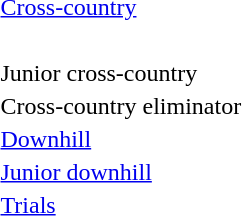<table>
<tr>
<td><a href='#'>Cross-country</a><br></td>
<td></td>
<td></td>
<td></td>
</tr>
<tr>
<td><br></td>
<td></td>
<td></td>
<td></td>
</tr>
<tr>
<td>Junior cross-country<br></td>
<td></td>
<td></td>
<td></td>
</tr>
<tr>
<td>Cross-country eliminator<br></td>
<td></td>
<td></td>
<td></td>
</tr>
<tr>
<td><a href='#'>Downhill</a><br></td>
<td></td>
<td></td>
<td></td>
</tr>
<tr>
<td><a href='#'>Junior downhill</a></td>
<td></td>
<td></td>
<td></td>
</tr>
<tr>
<td><a href='#'>Trials</a><br></td>
<td></td>
<td></td>
<td></td>
</tr>
</table>
